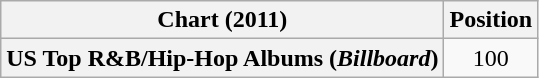<table class="wikitable plainrowheaders" style="text-align:center">
<tr>
<th scope="col">Chart (2011)</th>
<th scope="col">Position</th>
</tr>
<tr>
<th scope="row">US Top R&B/Hip-Hop Albums (<em>Billboard</em>)</th>
<td>100</td>
</tr>
</table>
